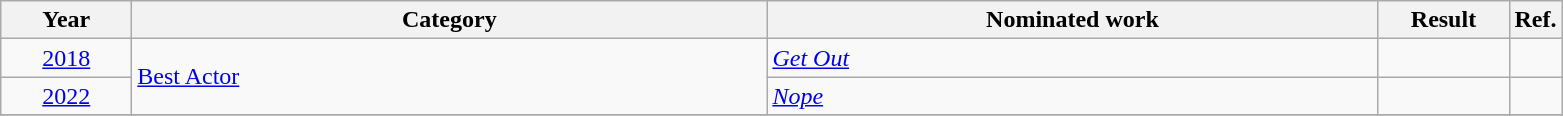<table class=wikitable>
<tr>
<th scope="col" style="width:5em;">Year</th>
<th scope="col" style="width:26em;">Category</th>
<th scope="col" style="width:25em;">Nominated work</th>
<th scope="col" style="width:5em;">Result</th>
<th>Ref.</th>
</tr>
<tr>
<td style="text-align:center;"><a href='#'>2018</a></td>
<td rowspan="2"><a href='#'>Best Actor</a></td>
<td><em><a href='#'>Get Out</a></em></td>
<td></td>
<td></td>
</tr>
<tr>
<td style="text-align:center;"><a href='#'>2022</a></td>
<td><a href='#'><em>Nope</em></a></td>
<td></td>
<td></td>
</tr>
<tr>
</tr>
</table>
